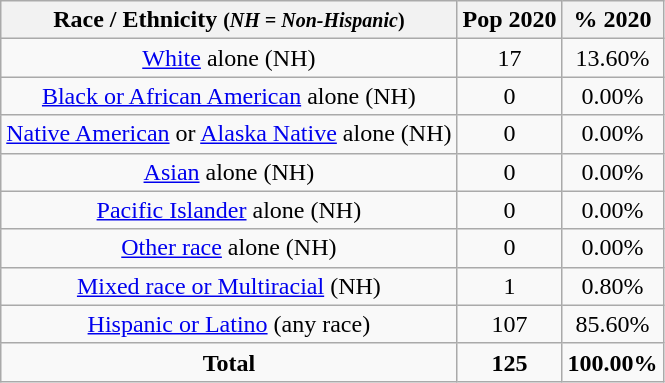<table class="wikitable" style="text-align:center;">
<tr>
<th>Race / Ethnicity <small>(<em>NH = Non-Hispanic</em>)</small></th>
<th>Pop 2020</th>
<th>% 2020</th>
</tr>
<tr>
<td><a href='#'>White</a> alone (NH)</td>
<td>17</td>
<td>13.60%</td>
</tr>
<tr>
<td><a href='#'>Black or African American</a> alone (NH)</td>
<td>0</td>
<td>0.00%</td>
</tr>
<tr>
<td><a href='#'>Native American</a> or <a href='#'>Alaska Native</a> alone (NH)</td>
<td>0</td>
<td>0.00%</td>
</tr>
<tr>
<td><a href='#'>Asian</a> alone (NH)</td>
<td>0</td>
<td>0.00%</td>
</tr>
<tr>
<td><a href='#'>Pacific Islander</a> alone (NH)</td>
<td>0</td>
<td>0.00%</td>
</tr>
<tr>
<td><a href='#'>Other race</a> alone (NH)</td>
<td>0</td>
<td>0.00%</td>
</tr>
<tr>
<td><a href='#'>Mixed race or Multiracial</a> (NH)</td>
<td>1</td>
<td>0.80%</td>
</tr>
<tr>
<td><a href='#'>Hispanic or Latino</a> (any race)</td>
<td>107</td>
<td>85.60%</td>
</tr>
<tr>
<td><strong>Total</strong></td>
<td><strong>125</strong></td>
<td><strong>100.00%</strong></td>
</tr>
</table>
